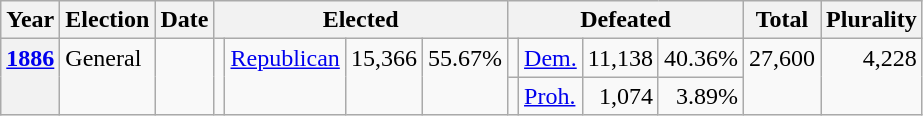<table class=wikitable>
<tr>
<th>Year</th>
<th>Election</th>
<th>Date</th>
<th ! colspan="4">Elected</th>
<th ! colspan="4">Defeated</th>
<th>Total</th>
<th>Plurality</th>
</tr>
<tr>
<th rowspan="2" valign="top"><a href='#'>1886</a></th>
<td rowspan="2" valign="top">General</td>
<td rowspan="2" valign="top"></td>
<td rowspan="2" valign="top"></td>
<td rowspan="2" valign="top" ><a href='#'>Republican</a></td>
<td rowspan="2" valign="top" align="right">15,366</td>
<td rowspan="2" valign="top" align="right">55.67%</td>
<td valign="top"></td>
<td valign="top" ><a href='#'>Dem.</a></td>
<td valign="top" align="right">11,138</td>
<td valign="top" align="right">40.36%</td>
<td rowspan="2" valign="top" align="right">27,600</td>
<td rowspan="2" valign="top" align="right">4,228</td>
</tr>
<tr>
<td valign="top"></td>
<td valign="top" ><a href='#'>Proh.</a></td>
<td valign="top" align="right">1,074</td>
<td valign="top" align="right">3.89%</td>
</tr>
</table>
